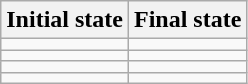<table class="wikitable floatright">
<tr>
<th>Initial state</th>
<th>Final state</th>
</tr>
<tr>
<td></td>
<td></td>
</tr>
<tr>
<td></td>
<td></td>
</tr>
<tr>
<td></td>
<td></td>
</tr>
<tr>
<td></td>
<td></td>
</tr>
</table>
